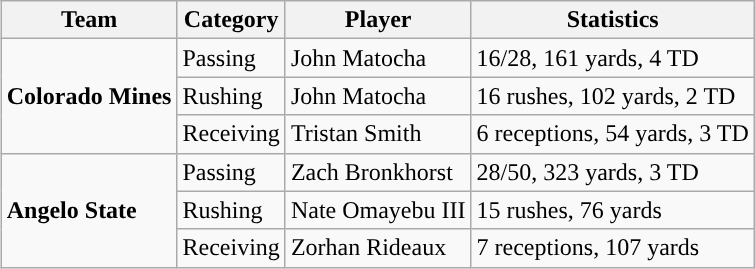<table class="wikitable" style="float: right;">
<tr>
<th>Team</th>
<th>Category</th>
<th>Player</th>
<th>Statistics</th>
</tr>
<tr>
<td rowspan=3><strong>Colorado Mines</strong></td>
<td>Passing</td>
<td>John Matocha</td>
<td>16/28, 161 yards, 4 TD</td>
</tr>
<tr>
<td>Rushing</td>
<td>John Matocha</td>
<td>16 rushes, 102 yards, 2 TD</td>
</tr>
<tr>
<td>Receiving</td>
<td>Tristan Smith</td>
<td>6 receptions, 54 yards, 3 TD</td>
</tr>
<tr>
<td rowspan=3><strong>Angelo State</strong></td>
<td>Passing</td>
<td>Zach Bronkhorst</td>
<td>28/50, 323 yards, 3 TD</td>
</tr>
<tr>
<td>Rushing</td>
<td>Nate Omayebu III</td>
<td>15 rushes, 76 yards</td>
</tr>
<tr>
<td>Receiving</td>
<td>Zorhan Rideaux</td>
<td>7 receptions, 107 yards</td>
</tr>
</table>
